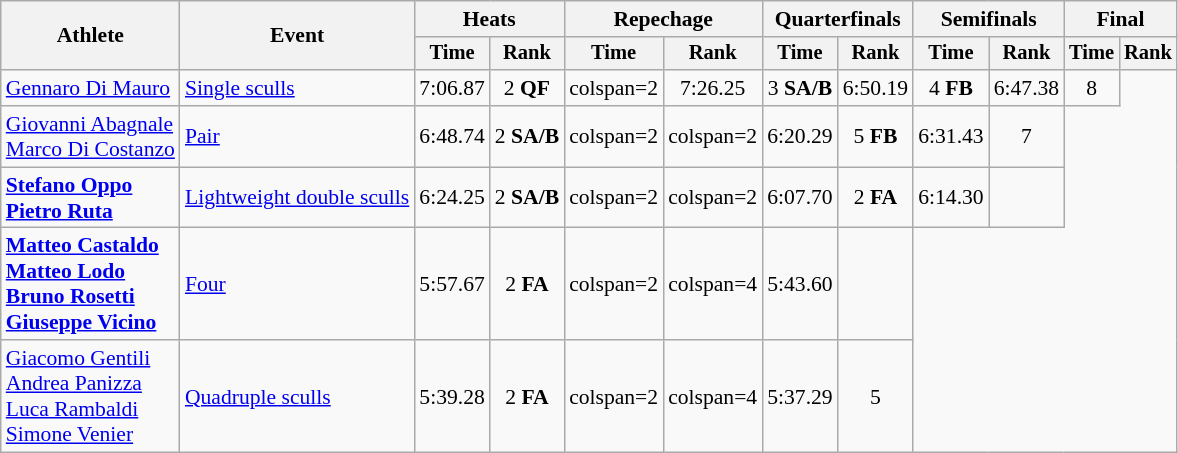<table class="wikitable" style="font-size:90%">
<tr>
<th rowspan="2">Athlete</th>
<th rowspan="2">Event</th>
<th colspan="2">Heats</th>
<th colspan="2">Repechage</th>
<th colspan="2">Quarterfinals</th>
<th colspan="2">Semifinals</th>
<th colspan="2">Final</th>
</tr>
<tr style="font-size:95%">
<th>Time</th>
<th>Rank</th>
<th>Time</th>
<th>Rank</th>
<th>Time</th>
<th>Rank</th>
<th>Time</th>
<th>Rank</th>
<th>Time</th>
<th>Rank</th>
</tr>
<tr align=center>
<td align=left><a href='#'>Gennaro Di Mauro</a></td>
<td align=left><a href='#'>Single sculls</a></td>
<td>7:06.87</td>
<td>2 <strong>QF</strong></td>
<td>colspan=2 </td>
<td>7:26.25</td>
<td>3 <strong>SA/B</strong></td>
<td>6:50.19</td>
<td>4 <strong>FB</strong></td>
<td>6:47.38</td>
<td>8</td>
</tr>
<tr align=center>
<td align=left><a href='#'>Giovanni Abagnale</a><br><a href='#'>Marco Di Costanzo</a></td>
<td align=left><a href='#'>Pair</a></td>
<td>6:48.74</td>
<td>2 <strong>SA/B</strong></td>
<td>colspan=2 </td>
<td>colspan=2 </td>
<td>6:20.29</td>
<td>5 <strong>FB</strong></td>
<td>6:31.43</td>
<td>7</td>
</tr>
<tr align=center>
<td align=left><strong><a href='#'>Stefano Oppo</a><br><a href='#'>Pietro Ruta</a></strong></td>
<td align=left><a href='#'>Lightweight double sculls</a></td>
<td>6:24.25</td>
<td>2 <strong>SA/B</strong></td>
<td>colspan=2 </td>
<td>colspan=2 </td>
<td>6:07.70</td>
<td>2 <strong>FA</strong></td>
<td>6:14.30</td>
<td></td>
</tr>
<tr align=center>
<td align=left><strong><a href='#'>Matteo Castaldo</a><br><a href='#'>Matteo Lodo</a><br><a href='#'>Bruno Rosetti</a><br><a href='#'>Giuseppe Vicino</a></strong></td>
<td align=left><a href='#'>Four</a></td>
<td>5:57.67</td>
<td>2 <strong>FA</strong></td>
<td>colspan=2 </td>
<td>colspan=4 </td>
<td>5:43.60</td>
<td></td>
</tr>
<tr align=center>
<td align=left><a href='#'>Giacomo Gentili</a><br><a href='#'>Andrea Panizza</a><br><a href='#'>Luca Rambaldi</a><br><a href='#'>Simone Venier</a></td>
<td align=left><a href='#'>Quadruple sculls</a></td>
<td>5:39.28</td>
<td>2 <strong>FA</strong></td>
<td>colspan=2 </td>
<td>colspan=4 </td>
<td>5:37.29</td>
<td>5</td>
</tr>
</table>
